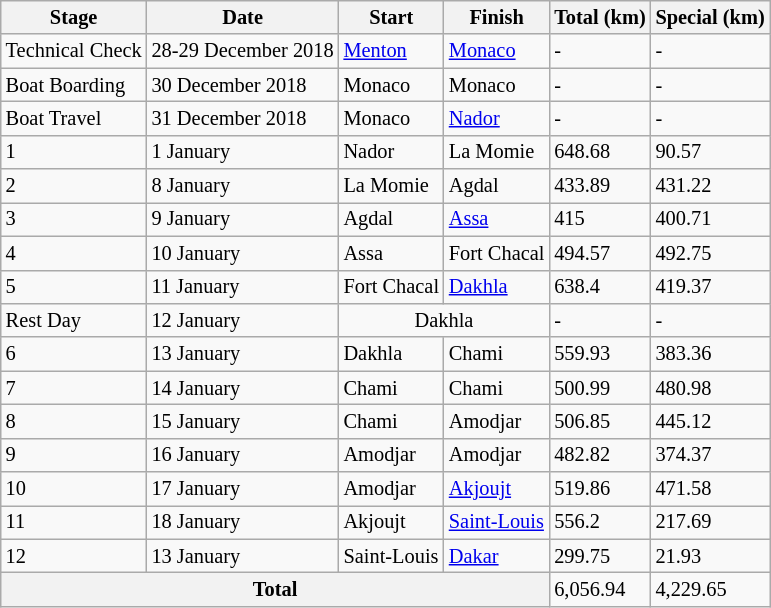<table class="wikitable" style="font-size: 85%;">
<tr>
<th>Stage</th>
<th>Date</th>
<th>Start</th>
<th>Finish</th>
<th>Total (km)</th>
<th>Special (km)</th>
</tr>
<tr>
<td>Technical Check</td>
<td>28-29 December 2018</td>
<td> <a href='#'>Menton</a></td>
<td> <a href='#'>Monaco</a></td>
<td>-</td>
<td>-</td>
</tr>
<tr>
<td>Boat Boarding</td>
<td>30 December 2018</td>
<td> Monaco</td>
<td> Monaco</td>
<td>-</td>
<td>-</td>
</tr>
<tr>
<td>Boat Travel</td>
<td>31 December 2018</td>
<td> Monaco</td>
<td> <a href='#'>Nador</a></td>
<td>-</td>
<td>-</td>
</tr>
<tr>
<td>1</td>
<td>1 January</td>
<td> Nador</td>
<td> La Momie</td>
<td>648.68</td>
<td>90.57</td>
</tr>
<tr>
<td>2</td>
<td>8 January</td>
<td> La Momie</td>
<td> Agdal</td>
<td>433.89</td>
<td>431.22</td>
</tr>
<tr>
<td>3</td>
<td>9 January</td>
<td> Agdal</td>
<td> <a href='#'>Assa</a></td>
<td>415</td>
<td>400.71</td>
</tr>
<tr>
<td>4</td>
<td>10 January</td>
<td> Assa</td>
<td> Fort Chacal</td>
<td>494.57</td>
<td>492.75</td>
</tr>
<tr>
<td>5</td>
<td>11 January</td>
<td> Fort Chacal</td>
<td> <a href='#'>Dakhla</a></td>
<td>638.4</td>
<td>419.37</td>
</tr>
<tr>
<td>Rest Day</td>
<td>12 January</td>
<td colspan="2" style="text-align: center;"> Dakhla</td>
<td>-</td>
<td>-</td>
</tr>
<tr>
<td>6</td>
<td>13 January</td>
<td> Dakhla</td>
<td> Chami</td>
<td>559.93</td>
<td>383.36</td>
</tr>
<tr>
<td>7</td>
<td>14 January</td>
<td> Chami</td>
<td> Chami</td>
<td>500.99</td>
<td>480.98</td>
</tr>
<tr>
<td>8</td>
<td>15 January</td>
<td> Chami</td>
<td> Amodjar</td>
<td>506.85</td>
<td>445.12</td>
</tr>
<tr>
<td>9</td>
<td>16 January</td>
<td> Amodjar</td>
<td> Amodjar</td>
<td>482.82</td>
<td>374.37</td>
</tr>
<tr>
<td>10</td>
<td>17 January</td>
<td> Amodjar</td>
<td> <a href='#'>Akjoujt</a></td>
<td>519.86</td>
<td>471.58</td>
</tr>
<tr>
<td>11</td>
<td>18 January</td>
<td> Akjoujt</td>
<td> <a href='#'>Saint-Louis</a></td>
<td>556.2</td>
<td>217.69</td>
</tr>
<tr>
<td>12</td>
<td>13 January</td>
<td> Saint-Louis</td>
<td> <a href='#'>Dakar</a></td>
<td>299.75</td>
<td>21.93</td>
</tr>
<tr>
<th colspan="4">Total</th>
<td>6,056.94</td>
<td>4,229.65</td>
</tr>
</table>
